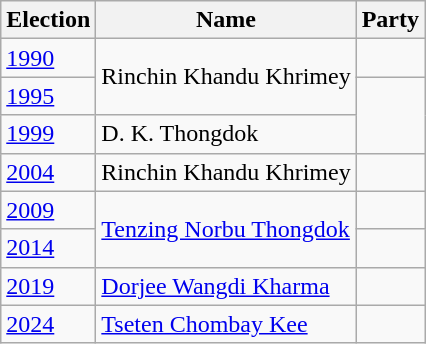<table class="wikitable sortable">
<tr>
<th>Election</th>
<th>Name</th>
<th colspan=2>Party</th>
</tr>
<tr>
<td><a href='#'>1990</a></td>
<td rowspan=2>Rinchin Khandu Khrimey</td>
<td></td>
</tr>
<tr>
<td><a href='#'>1995</a></td>
</tr>
<tr>
<td><a href='#'>1999</a></td>
<td>D. K. Thongdok</td>
</tr>
<tr>
<td><a href='#'>2004</a></td>
<td>Rinchin Khandu Khrimey</td>
<td></td>
</tr>
<tr>
<td><a href='#'>2009</a></td>
<td rowspan=2><a href='#'>Tenzing Norbu Thongdok</a></td>
<td></td>
</tr>
<tr>
<td><a href='#'>2014</a></td>
</tr>
<tr>
<td><a href='#'>2019</a></td>
<td><a href='#'>Dorjee Wangdi Kharma</a></td>
<td></td>
</tr>
<tr>
<td><a href='#'>2024</a></td>
<td><a href='#'>Tseten Chombay Kee</a></td>
<td></td>
</tr>
</table>
